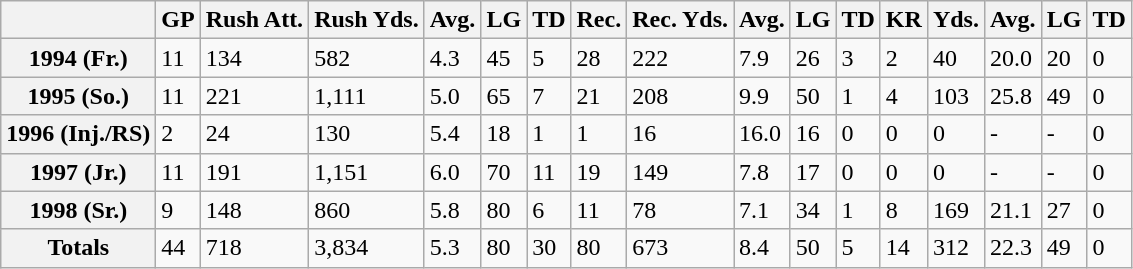<table class="wikitable">
<tr>
<th></th>
<th>GP</th>
<th>Rush Att.</th>
<th>Rush Yds.</th>
<th>Avg.</th>
<th>LG</th>
<th>TD</th>
<th>Rec.</th>
<th>Rec. Yds.</th>
<th>Avg.</th>
<th>LG</th>
<th>TD</th>
<th>KR</th>
<th>Yds.</th>
<th>Avg.</th>
<th>LG</th>
<th>TD</th>
</tr>
<tr>
<th>1994 (Fr.)</th>
<td>11</td>
<td>134</td>
<td>582</td>
<td>4.3</td>
<td>45</td>
<td>5</td>
<td>28</td>
<td>222</td>
<td>7.9</td>
<td>26</td>
<td>3</td>
<td>2</td>
<td>40</td>
<td>20.0</td>
<td>20</td>
<td>0</td>
</tr>
<tr>
<th>1995 (So.)</th>
<td>11</td>
<td>221</td>
<td>1,111</td>
<td>5.0</td>
<td>65</td>
<td>7</td>
<td>21</td>
<td>208</td>
<td>9.9</td>
<td>50</td>
<td>1</td>
<td>4</td>
<td>103</td>
<td>25.8</td>
<td>49</td>
<td>0</td>
</tr>
<tr>
<th>1996 (Inj./RS)</th>
<td>2</td>
<td>24</td>
<td>130</td>
<td>5.4</td>
<td>18</td>
<td>1</td>
<td>1</td>
<td>16</td>
<td>16.0</td>
<td>16</td>
<td>0</td>
<td>0</td>
<td>0</td>
<td>-</td>
<td>-</td>
<td>0</td>
</tr>
<tr>
<th>1997 (Jr.)</th>
<td>11</td>
<td>191</td>
<td>1,151</td>
<td>6.0</td>
<td>70</td>
<td>11</td>
<td>19</td>
<td>149</td>
<td>7.8</td>
<td>17</td>
<td>0</td>
<td>0</td>
<td>0</td>
<td>-</td>
<td>-</td>
<td>0</td>
</tr>
<tr>
<th>1998 (Sr.)</th>
<td>9</td>
<td>148</td>
<td>860</td>
<td>5.8</td>
<td>80</td>
<td>6</td>
<td>11</td>
<td>78</td>
<td>7.1</td>
<td>34</td>
<td>1</td>
<td>8</td>
<td>169</td>
<td>21.1</td>
<td>27</td>
<td>0</td>
</tr>
<tr>
<th>Totals</th>
<td>44</td>
<td>718</td>
<td>3,834</td>
<td>5.3</td>
<td>80</td>
<td>30</td>
<td>80</td>
<td>673</td>
<td>8.4</td>
<td>50</td>
<td>5</td>
<td>14</td>
<td>312</td>
<td>22.3</td>
<td>49</td>
<td>0</td>
</tr>
</table>
